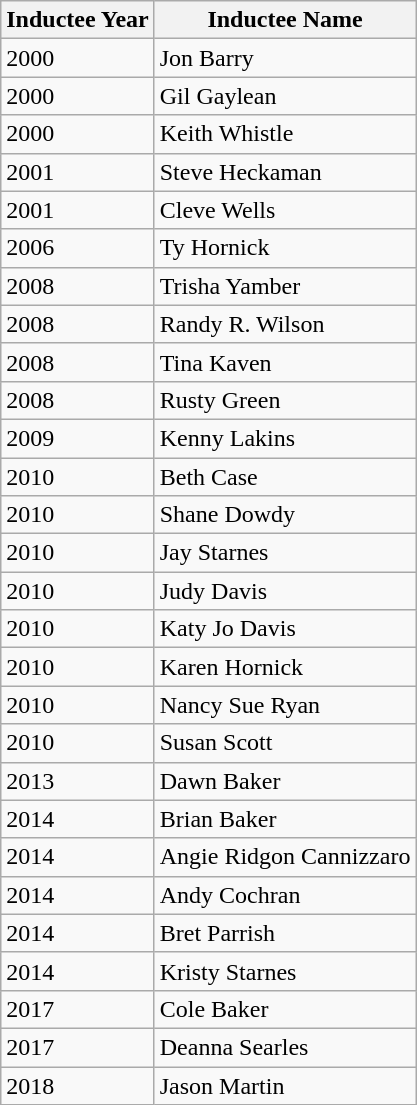<table class="wikitable">
<tr>
<th>Inductee Year</th>
<th>Inductee Name</th>
</tr>
<tr>
<td>2000</td>
<td>Jon Barry</td>
</tr>
<tr>
<td>2000</td>
<td>Gil Gaylean</td>
</tr>
<tr>
<td>2000</td>
<td>Keith Whistle</td>
</tr>
<tr>
<td>2001</td>
<td>Steve Heckaman</td>
</tr>
<tr>
<td>2001</td>
<td>Cleve Wells</td>
</tr>
<tr>
<td>2006</td>
<td>Ty Hornick</td>
</tr>
<tr>
<td>2008</td>
<td>Trisha Yamber</td>
</tr>
<tr>
<td>2008</td>
<td>Randy R. Wilson</td>
</tr>
<tr>
<td>2008</td>
<td>Tina Kaven</td>
</tr>
<tr>
<td>2008</td>
<td>Rusty Green</td>
</tr>
<tr>
<td>2009</td>
<td>Kenny Lakins</td>
</tr>
<tr>
<td>2010</td>
<td>Beth Case</td>
</tr>
<tr>
<td>2010</td>
<td>Shane Dowdy</td>
</tr>
<tr>
<td>2010</td>
<td>Jay Starnes</td>
</tr>
<tr>
<td>2010</td>
<td>Judy Davis</td>
</tr>
<tr>
<td>2010</td>
<td>Katy Jo Davis</td>
</tr>
<tr>
<td>2010</td>
<td>Karen Hornick</td>
</tr>
<tr>
<td>2010</td>
<td>Nancy Sue Ryan</td>
</tr>
<tr>
<td>2010</td>
<td>Susan Scott</td>
</tr>
<tr>
<td>2013</td>
<td>Dawn Baker</td>
</tr>
<tr>
<td>2014</td>
<td>Brian Baker</td>
</tr>
<tr>
<td>2014</td>
<td>Angie Ridgon Cannizzaro</td>
</tr>
<tr>
<td>2014</td>
<td>Andy Cochran</td>
</tr>
<tr>
<td>2014</td>
<td>Bret Parrish</td>
</tr>
<tr>
<td>2014</td>
<td>Kristy Starnes</td>
</tr>
<tr>
<td>2017</td>
<td>Cole Baker</td>
</tr>
<tr>
<td>2017</td>
<td>Deanna Searles</td>
</tr>
<tr>
<td>2018</td>
<td>Jason Martin</td>
</tr>
</table>
